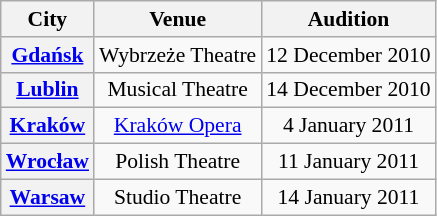<table class="wikitable" style="font-size:90%; text-align:center">
<tr>
<th>City</th>
<th>Venue</th>
<th>Audition</th>
</tr>
<tr>
<th><a href='#'>Gdańsk</a></th>
<td>Wybrzeże Theatre</td>
<td>12 December 2010</td>
</tr>
<tr>
<th><a href='#'>Lublin</a></th>
<td>Musical Theatre</td>
<td>14 December 2010</td>
</tr>
<tr>
<th><a href='#'>Kraków</a></th>
<td><a href='#'>Kraków Opera</a></td>
<td>4 January 2011</td>
</tr>
<tr>
<th><a href='#'>Wrocław</a></th>
<td>Polish Theatre</td>
<td>11 January 2011</td>
</tr>
<tr>
<th><a href='#'>Warsaw</a></th>
<td>Studio Theatre</td>
<td>14 January 2011</td>
</tr>
</table>
